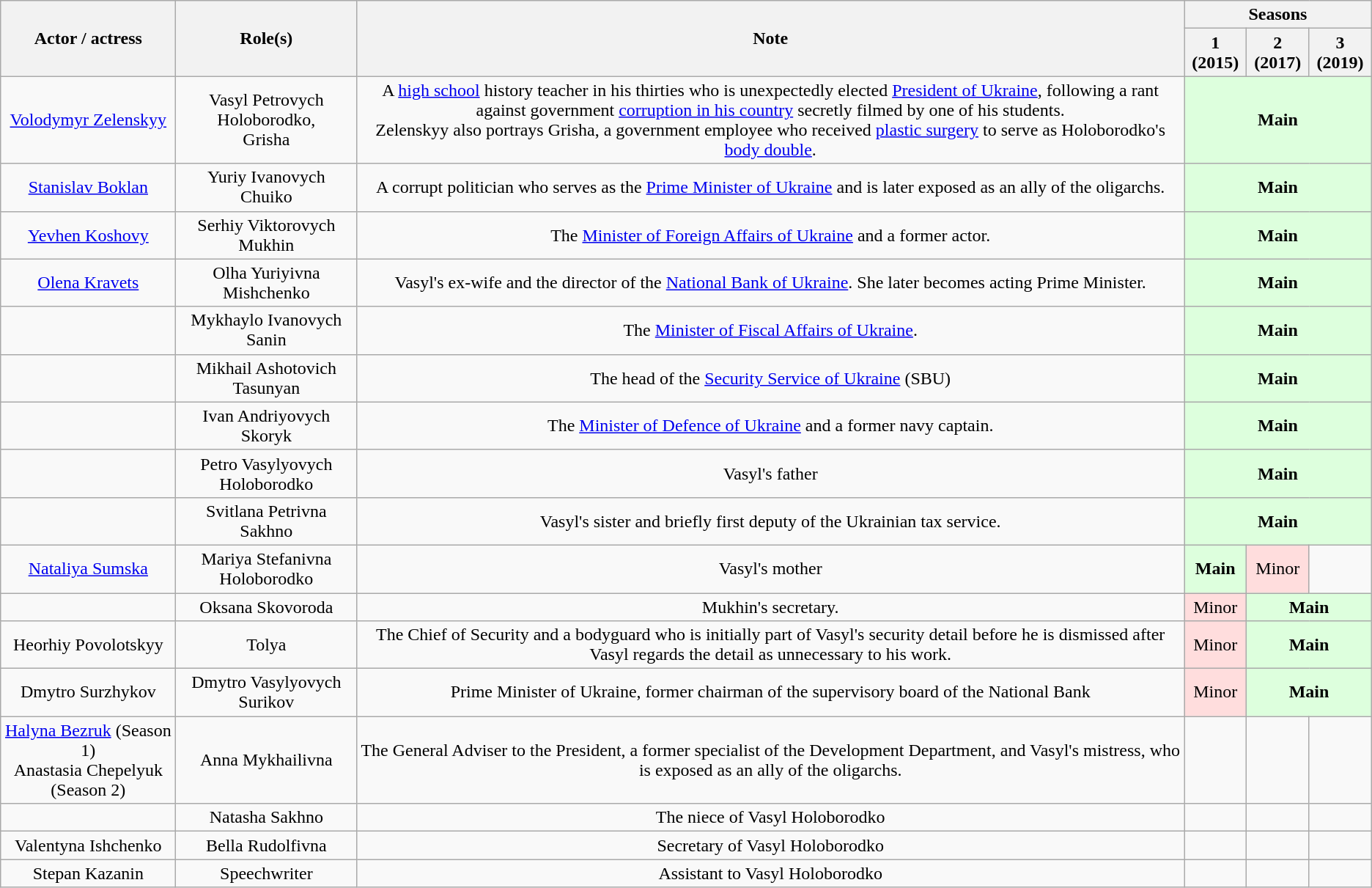<table class="wikitable"style="text-align:center;">
<tr>
<th rowspan="2">Actor / actress</th>
<th rowspan="2">Role(s)</th>
<th rowspan="2">Note</th>
<th colspan="3">Seasons</th>
</tr>
<tr>
<th>1 (2015)</th>
<th>2 (2017)</th>
<th>3 (2019)</th>
</tr>
<tr>
<td><a href='#'>Volodymyr Zelenskyy</a></td>
<td>Vasyl Petrovych Holoborodko,<br>Grisha</td>
<td>A <a href='#'>high school</a> history teacher in his thirties who is unexpectedly elected <a href='#'>President of Ukraine</a>, following a rant against government <a href='#'>corruption in his country</a> secretly filmed by one of his students.<br>Zelenskyy also portrays Grisha, a government employee who received <a href='#'>plastic surgery</a> to serve as Holoborodko's <a href='#'>body double</a>.</td>
<td style="background: #ddffdd" colspan="3" align="center"><strong>Main</strong></td>
</tr>
<tr>
<td><a href='#'>Stanislav Boklan</a></td>
<td>Yuriy Ivanovych Chuiko</td>
<td>A corrupt politician who serves as the <a href='#'>Prime Minister of Ukraine</a> and is later exposed as an ally of the oligarchs.</td>
<td style="background: #ddffdd" colspan="3" align="center"><strong>Main</strong></td>
</tr>
<tr>
<td><a href='#'>Yevhen Koshovy</a></td>
<td>Serhiy Viktorovych Mukhin</td>
<td>The <a href='#'>Minister of Foreign Affairs of Ukraine</a> and a former actor.</td>
<td style="background: #ddffdd" colspan="3" align="center"><strong>Main</strong></td>
</tr>
<tr>
<td><a href='#'>Olena Kravets</a></td>
<td>Olha Yuriyivna Mishchenko</td>
<td>Vasyl's ex-wife and the director of the <a href='#'>National Bank of Ukraine</a>. She later becomes acting Prime Minister.</td>
<td style="background: #ddffdd" colspan="3" align="center"><strong>Main</strong></td>
</tr>
<tr>
<td></td>
<td>Mykhaylo Ivanovych Sanin</td>
<td>The <a href='#'>Minister of Fiscal Affairs of Ukraine</a>.</td>
<td style="background: #ddffdd" colspan="3" align="center"><strong>Main</strong></td>
</tr>
<tr>
<td></td>
<td>Mikhail Ashotovich Tasunyan</td>
<td>The head of the <a href='#'>Security Service of Ukraine</a> (SBU)</td>
<td style="background: #ddffdd" colspan="3" align="center"><strong>Main</strong></td>
</tr>
<tr>
<td></td>
<td>Ivan Andriyovych Skoryk</td>
<td>The <a href='#'>Minister of Defence of Ukraine</a> and a former navy captain.</td>
<td style="background: #ddffdd" colspan="3" align="center"><strong>Main</strong></td>
</tr>
<tr>
<td></td>
<td>Petro Vasylyovych Holoborodko</td>
<td>Vasyl's father</td>
<td style="background: #ddffdd" colspan="3" align="center"><strong>Main</strong></td>
</tr>
<tr>
<td></td>
<td>Svitlana Petrivna Sakhno</td>
<td>Vasyl's sister and briefly first deputy of the Ukrainian tax service.</td>
<td style="background: #ddffdd" colspan="3" align="center"><strong>Main</strong></td>
</tr>
<tr>
<td><a href='#'>Nataliya Sumska</a></td>
<td>Mariya Stefanivna Holoborodko</td>
<td>Vasyl's mother</td>
<td style="background: #ddffdd" colspan="1" align="center"><strong>Main</strong></td>
<td style="background: #ffdddd" colspan="1" align="center">Minor</td>
</tr>
<tr>
<td></td>
<td>Oksana Skovoroda</td>
<td>Mukhin's secretary.</td>
<td style="background: #ffdddd" colspan="1" align="center">Minor</td>
<td style="background: #ddffdd" colspan="2" align="center"><strong>Main</strong></td>
</tr>
<tr>
<td>Heorhiy Povolotskyy</td>
<td>Tolya</td>
<td>The Chief of Security and a bodyguard who is initially part of Vasyl's security detail before he is dismissed after Vasyl regards the detail as unnecessary to his work.</td>
<td style="background: #ffdddd" colspan="1" align="center">Minor</td>
<td style="background: #ddffdd" colspan="2" align="center"><strong>Main</strong></td>
</tr>
<tr>
<td>Dmytro Surzhykov</td>
<td>Dmytro Vasylyovych Surikov</td>
<td>Prime Minister of Ukraine, former chairman of the supervisory board of the National Bank</td>
<td style="background: #ffdddd" colspan="1" align="center">Minor</td>
<td style="background: #ddffdd" colspan="2" align="center"><strong>Main</strong></td>
</tr>
<tr>
<td><a href='#'>Halyna Bezruk</a> (Season 1)<br>Anastasia Chepelyuk (Season 2)</td>
<td>Anna Mykhailivna</td>
<td>The General Adviser to the President, a former specialist of the Development Department, and Vasyl's mistress, who is exposed as an ally of the oligarchs.</td>
<td></td>
<td></td>
<td></td>
</tr>
<tr>
<td></td>
<td>Natasha Sakhno</td>
<td>The niece of Vasyl Holoborodko</td>
<td></td>
<td></td>
<td></td>
</tr>
<tr>
<td>Valentyna Ishchenko</td>
<td>Bella Rudolfivna</td>
<td>Secretary of Vasyl Holoborodko</td>
<td></td>
<td></td>
<td></td>
</tr>
<tr>
<td>Stepan Kazanin</td>
<td>Speechwriter</td>
<td>Assistant to Vasyl Holoborodko</td>
<td></td>
<td></td>
<td></td>
</tr>
</table>
